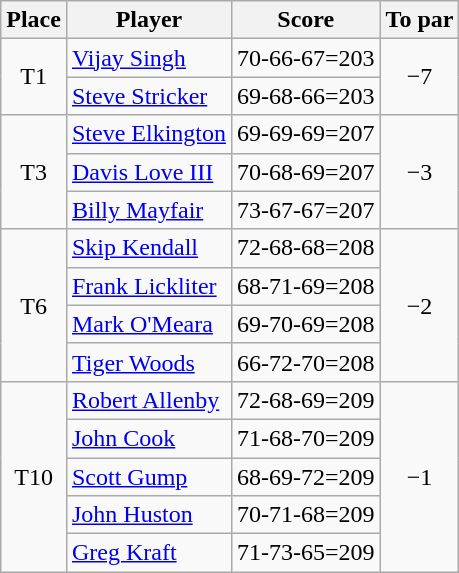<table class="wikitable">
<tr>
<th>Place</th>
<th>Player</th>
<th>Score</th>
<th>To par</th>
</tr>
<tr>
<td rowspan="2" align=center>T1</td>
<td> <a href='#'>Vijay Singh</a></td>
<td align=center>70-66-67=203</td>
<td rowspan="2" align=center>−7</td>
</tr>
<tr>
<td> <a href='#'>Steve Stricker</a></td>
<td align=center>69-68-66=203</td>
</tr>
<tr>
<td rowspan="3" align=center>T3</td>
<td> <a href='#'>Steve Elkington</a></td>
<td align=center>69-69-69=207</td>
<td rowspan="3" align=center>−3</td>
</tr>
<tr>
<td> <a href='#'>Davis Love III</a></td>
<td align=center>70-68-69=207</td>
</tr>
<tr>
<td> <a href='#'>Billy Mayfair</a></td>
<td align=center>73-67-67=207</td>
</tr>
<tr>
<td rowspan="4" align=center>T6</td>
<td> <a href='#'>Skip Kendall</a></td>
<td align=center>72-68-68=208</td>
<td rowspan="4" align=center>−2</td>
</tr>
<tr>
<td> <a href='#'>Frank Lickliter</a></td>
<td align=center>68-71-69=208</td>
</tr>
<tr>
<td> <a href='#'>Mark O'Meara</a></td>
<td align=center>69-70-69=208</td>
</tr>
<tr>
<td> <a href='#'>Tiger Woods</a></td>
<td align=center>66-72-70=208</td>
</tr>
<tr>
<td rowspan="5" align=center>T10</td>
<td> <a href='#'>Robert Allenby</a></td>
<td align=center>72-68-69=209</td>
<td rowspan="5" align=center>−1</td>
</tr>
<tr>
<td> <a href='#'>John Cook</a></td>
<td align=center>71-68-70=209</td>
</tr>
<tr>
<td> <a href='#'>Scott Gump</a></td>
<td align=center>68-69-72=209</td>
</tr>
<tr>
<td> <a href='#'>John Huston</a></td>
<td align=center>70-71-68=209</td>
</tr>
<tr>
<td> <a href='#'>Greg Kraft</a></td>
<td align=center>71-73-65=209</td>
</tr>
</table>
